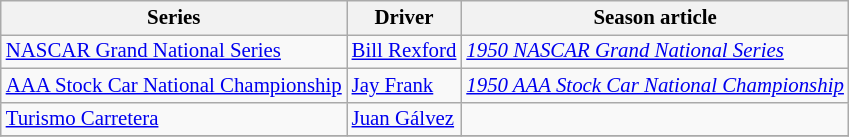<table class="wikitable" style="font-size: 87%;">
<tr>
<th>Series</th>
<th>Driver</th>
<th>Season article</th>
</tr>
<tr>
<td><a href='#'>NASCAR Grand National Series</a></td>
<td> <a href='#'>Bill Rexford</a></td>
<td><em><a href='#'>1950 NASCAR Grand National Series</a></em></td>
</tr>
<tr>
<td><a href='#'>AAA Stock Car National Championship</a></td>
<td> <a href='#'>Jay Frank</a></td>
<td><em><a href='#'>1950 AAA Stock Car National Championship</a></em></td>
</tr>
<tr>
<td><a href='#'>Turismo Carretera</a></td>
<td> <a href='#'>Juan Gálvez</a></td>
<td></td>
</tr>
<tr>
</tr>
</table>
